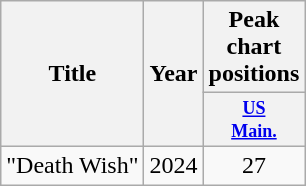<table class="wikitable plainrowheaders" style="text-align:center;">
<tr>
<th rowspan="2" scope="col">Title</th>
<th rowspan="2" scope="col">Year</th>
<th scope="col" colspan="5">Peak chart positions</th>
</tr>
<tr>
<th style="width:4em;font-size:75%"><a href='#'>US<br>Main.</a><br></th>
</tr>
<tr>
<td>"Death Wish" </td>
<td>2024</td>
<td>27</td>
</tr>
</table>
